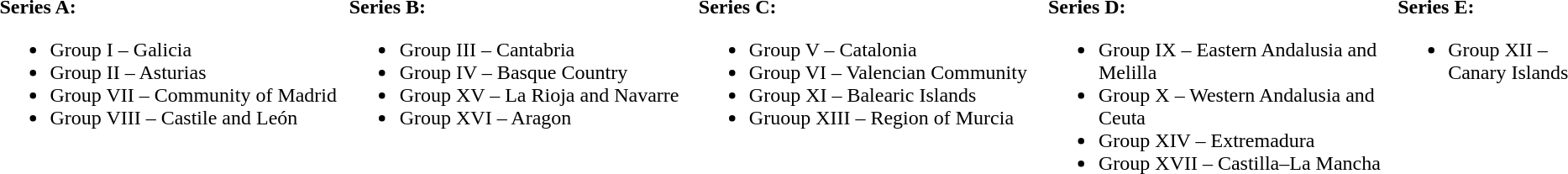<table>
<tr>
<td valign="top" width="22%"><br><strong>Series A:</strong><ul><li>Group I – Galicia </li><li>Group II – Asturias </li><li>Group VII – Community of Madrid </li><li>Group VIII – Castile and León </li></ul></td>
<td valign="top" width="22%"><br><strong>Series B:</strong><ul><li>Group III – Cantabria </li><li>Group IV – Basque Country </li><li>Group XV – La Rioja and Navarre </li><li>Group XVI – Aragon </li></ul></td>
<td valign="top" width="22%"><br><strong>Series C:</strong><ul><li>Group V – Catalonia </li><li>Group VI – Valencian Community </li><li>Group XI – Balearic Islands </li><li>Gruoup XIII – Region of Murcia </li></ul></td>
<td valign="top" width="22%"><br><strong>Series D:</strong><ul><li>Group IX – Eastern Andalusia and Melilla </li><li>Group X – Western Andalusia and Ceuta </li><li>Group XIV – Extremadura </li><li>Group XVII – Castilla–La Mancha </li></ul></td>
<td valign="top" width="22%"><br><strong>Series E:</strong><ul><li>Group XII – Canary Islands </li></ul></td>
</tr>
</table>
